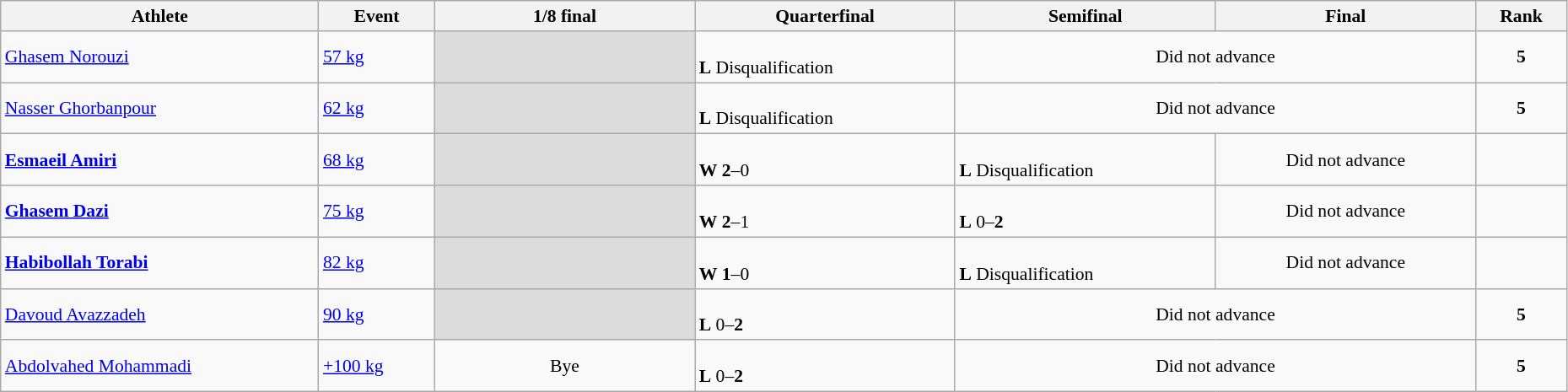<table class="wikitable" width="98%" style="text-align:left; font-size:90%">
<tr>
<th width="11%">Athlete</th>
<th width="4%">Event</th>
<th width="9%">1/8 final</th>
<th width="9%">Quarterfinal</th>
<th width="9%">Semifinal</th>
<th width="9%">Final</th>
<th width="3%">Rank</th>
</tr>
<tr>
<td><a href='#'>Ghasem Norouzi</a></td>
<td><a href='#'>57 kg</a></td>
<td bgcolor=#DCDCDC></td>
<td><br><strong>L</strong> Disqualification</td>
<td colspan=2 align=center>Did not advance</td>
<td align=center><strong>5</strong></td>
</tr>
<tr>
<td><a href='#'>Nasser Ghorbanpour</a></td>
<td><a href='#'>62 kg</a></td>
<td bgcolor=#DCDCDC></td>
<td><br><strong>L</strong> Disqualification</td>
<td colspan=2 align=center>Did not advance</td>
<td align=center><strong>5</strong></td>
</tr>
<tr>
<td><strong><a href='#'>Esmaeil Amiri</a></strong></td>
<td><a href='#'>68 kg</a></td>
<td bgcolor=#DCDCDC></td>
<td><br><strong>W</strong> <strong>2</strong>–0</td>
<td><br><strong>L</strong> Disqualification</td>
<td align=center>Did not advance</td>
<td align=center></td>
</tr>
<tr>
<td><strong><a href='#'>Ghasem Dazi</a></strong></td>
<td><a href='#'>75 kg</a></td>
<td bgcolor=#DCDCDC></td>
<td><br><strong>W</strong> <strong>2</strong>–1</td>
<td><br><strong>L</strong> 0–<strong>2</strong></td>
<td align=center>Did not advance</td>
<td align=center></td>
</tr>
<tr>
<td><strong><a href='#'>Habibollah Torabi</a></strong></td>
<td><a href='#'>82 kg</a></td>
<td bgcolor=#DCDCDC></td>
<td><br><strong>W</strong> <strong>1</strong>–0</td>
<td><br><strong>L</strong> Disqualification</td>
<td align=center>Did not advance</td>
<td align=center></td>
</tr>
<tr>
<td><a href='#'>Davoud Avazzadeh</a></td>
<td><a href='#'>90 kg</a></td>
<td bgcolor=#DCDCDC></td>
<td><br><strong>L</strong> 0–<strong>2</strong></td>
<td colspan=2 align=center>Did not advance</td>
<td align=center><strong>5</strong></td>
</tr>
<tr>
<td><a href='#'>Abdolvahed Mohammadi</a></td>
<td><a href='#'>+100 kg</a></td>
<td align=center>Bye</td>
<td><br><strong>L</strong> 0–<strong>2</strong></td>
<td colspan=2 align=center>Did not advance</td>
<td align=center><strong>5</strong></td>
</tr>
</table>
